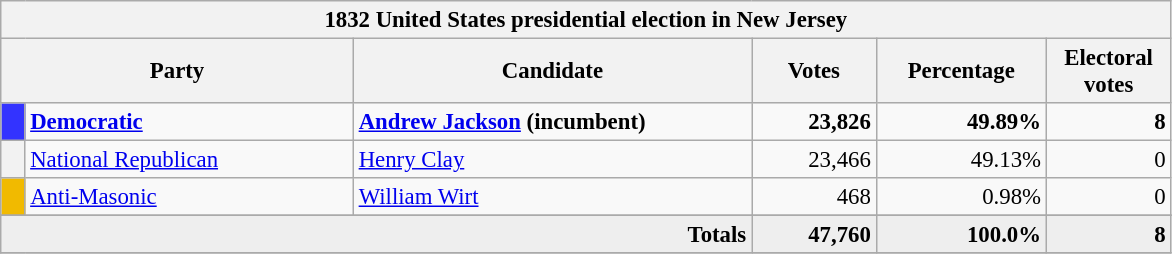<table class="wikitable" style="font-size: 95%;">
<tr>
<th colspan="6">1832 United States presidential election in New Jersey</th>
</tr>
<tr>
<th colspan="2" style="width: 15em">Party</th>
<th style="width: 17em">Candidate</th>
<th style="width: 5em">Votes</th>
<th style="width: 7em">Percentage</th>
<th style="width: 5em">Electoral votes</th>
</tr>
<tr>
<th style="background-color:#3333FF; width: 3px"></th>
<td style="width: 130px"><strong><a href='#'>Democratic</a></strong></td>
<td><strong><a href='#'>Andrew Jackson</a> (incumbent)</strong></td>
<td align="right"><strong>23,826</strong></td>
<td align="right"><strong>49.89%</strong></td>
<td align="right"><strong>8</strong></td>
</tr>
<tr>
<th></th>
<td style="width: 130px"><a href='#'>National Republican</a></td>
<td><a href='#'>Henry Clay</a></td>
<td align="right">23,466</td>
<td align="right">49.13%</td>
<td align="right">0</td>
</tr>
<tr>
<th style="background-color:#F1BA00; width: 3px"></th>
<td style="width: 130px"><a href='#'>Anti-Masonic</a></td>
<td><a href='#'>William Wirt</a></td>
<td align="right">468</td>
<td align="right">0.98%</td>
<td align="right">0</td>
</tr>
<tr>
</tr>
<tr bgcolor="#EEEEEE">
<td colspan="3" align="right"><strong>Totals</strong></td>
<td align="right"><strong>47,760</strong></td>
<td align="right"><strong>100.0%</strong></td>
<td align="right"><strong>8</strong></td>
</tr>
<tr>
</tr>
</table>
